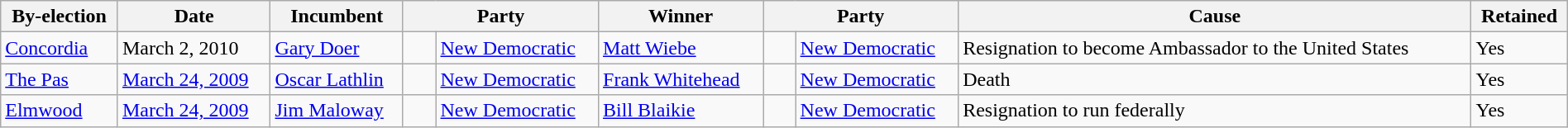<table class="wikitable" style="width:100%">
<tr>
<th>By-election</th>
<th>Date</th>
<th>Incumbent</th>
<th colspan="2">Party</th>
<th>Winner</th>
<th colspan="2">Party</th>
<th>Cause</th>
<th>Retained</th>
</tr>
<tr>
<td><a href='#'>Concordia</a></td>
<td>March 2, 2010</td>
<td><a href='#'>Gary Doer</a></td>
<td>    </td>
<td><a href='#'>New Democratic</a></td>
<td><a href='#'>Matt Wiebe</a></td>
<td>    </td>
<td><a href='#'>New Democratic</a></td>
<td>Resignation to become Ambassador to the United States</td>
<td>Yes</td>
</tr>
<tr>
<td><a href='#'>The Pas</a></td>
<td><a href='#'>March 24, 2009</a></td>
<td><a href='#'>Oscar Lathlin</a></td>
<td>    </td>
<td><a href='#'>New Democratic</a></td>
<td><a href='#'>Frank Whitehead</a></td>
<td>    </td>
<td><a href='#'>New Democratic</a></td>
<td>Death</td>
<td>Yes</td>
</tr>
<tr>
<td><a href='#'>Elmwood</a></td>
<td><a href='#'>March 24, 2009</a></td>
<td><a href='#'>Jim Maloway</a></td>
<td>    </td>
<td><a href='#'>New Democratic</a></td>
<td><a href='#'>Bill Blaikie</a></td>
<td>    </td>
<td><a href='#'>New Democratic</a></td>
<td>Resignation to run federally</td>
<td>Yes</td>
</tr>
</table>
